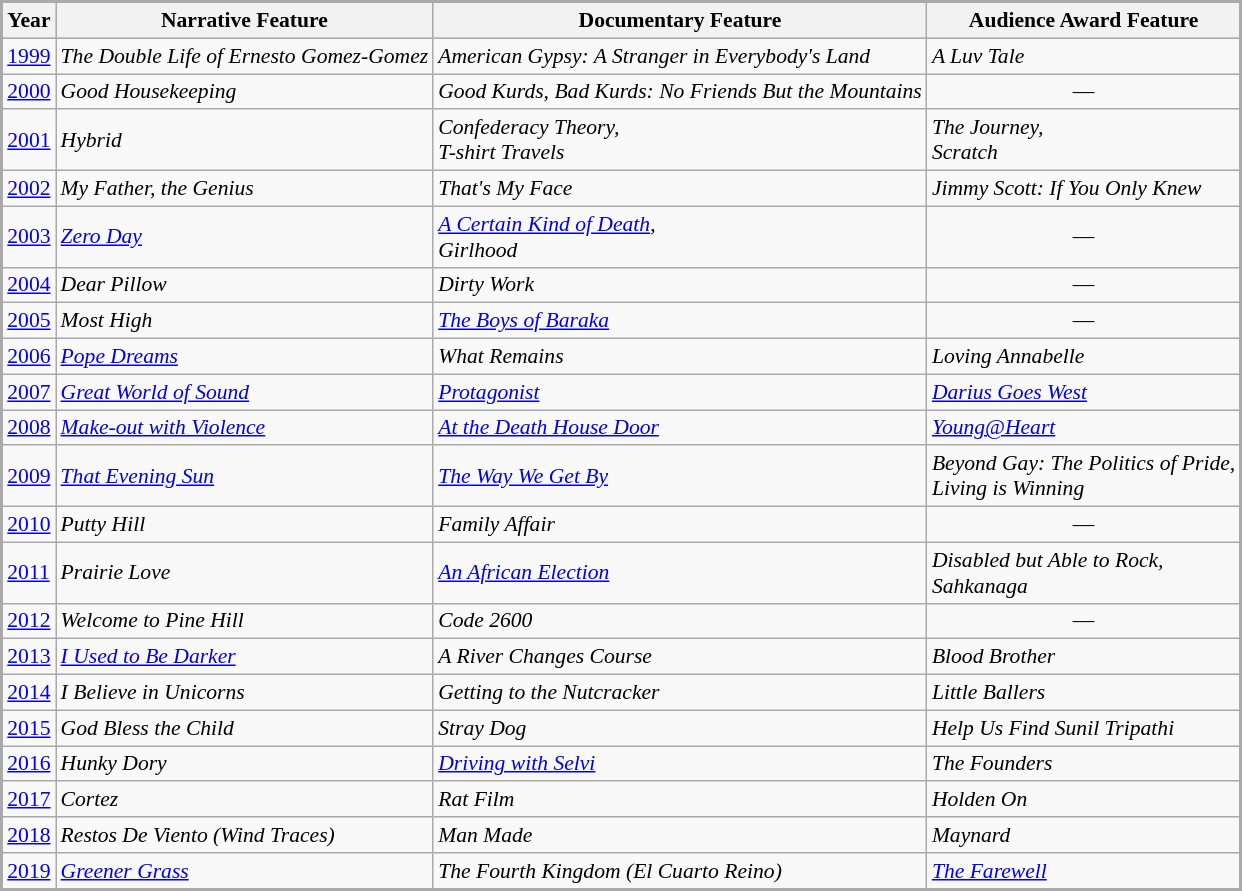<table class="wikitable" style="border:2px #aaa solid; font-size:90%;">
<tr style="background:LightSteelBlue; text-align:center;">
<th>Year</th>
<th>Narrative Feature</th>
<th>Documentary Feature</th>
<th>Audience Award Feature</th>
</tr>
<tr>
<td><a href='#'>1999</a></td>
<td><em>The Double Life of Ernesto Gomez-Gomez</em></td>
<td><em>American Gypsy: A Stranger in Everybody's Land</em></td>
<td><em>A Luv Tale</em></td>
</tr>
<tr>
<td><a href='#'>2000</a></td>
<td><em>Good Housekeeping</em></td>
<td><em>Good Kurds, Bad Kurds: No Friends But the Mountains</em></td>
<td style="text-align:center;">—</td>
</tr>
<tr>
<td><a href='#'>2001</a></td>
<td><em>Hybrid</em></td>
<td><em>Confederacy Theory,</em> <br><em>T-shirt Travels</em></td>
<td><em>The Journey,</em> <br><em>Scratch</em></td>
</tr>
<tr>
<td><a href='#'>2002</a></td>
<td><em>My Father, the Genius</em></td>
<td><em>That's My Face</em></td>
<td><em>Jimmy Scott: If You Only Knew</em></td>
</tr>
<tr>
<td><a href='#'>2003</a></td>
<td><em><a href='#'>Zero Day</a></em></td>
<td><em><a href='#'>A Certain Kind of Death</a></em>,<br><em>Girlhood</em></td>
<td style="text-align:center;">—</td>
</tr>
<tr>
<td><a href='#'>2004</a></td>
<td><em>Dear Pillow</em></td>
<td><em>Dirty Work</em></td>
<td style="text-align:center;">—</td>
</tr>
<tr>
<td><a href='#'>2005</a></td>
<td><em>Most High</em></td>
<td><em><a href='#'>The Boys of Baraka</a></em></td>
<td style="text-align:center;">—</td>
</tr>
<tr>
<td><a href='#'>2006</a></td>
<td><em><a href='#'>Pope Dreams</a></em></td>
<td><em>What Remains</em></td>
<td><em>Loving Annabelle</em></td>
</tr>
<tr>
<td><a href='#'>2007</a></td>
<td><em><a href='#'>Great World of Sound</a></em></td>
<td><em><a href='#'>Protagonist</a></em></td>
<td><em><a href='#'>Darius Goes West</a></em></td>
</tr>
<tr>
<td><a href='#'>2008</a></td>
<td><em><a href='#'>Make-out with Violence</a></em></td>
<td><em><a href='#'>At the Death House Door</a></em></td>
<td><em><a href='#'>Young@Heart</a></em></td>
</tr>
<tr>
<td><a href='#'>2009</a></td>
<td><em><a href='#'>That Evening Sun</a></em></td>
<td><em><a href='#'>The Way We Get By</a></em></td>
<td><em>Beyond Gay: The Politics of Pride,</em><br><em>Living is Winning</em></td>
</tr>
<tr>
<td><a href='#'>2010</a></td>
<td><em>Putty Hill</em></td>
<td><em>Family Affair</em></td>
<td style="text-align:center;">—</td>
</tr>
<tr>
<td><a href='#'>2011</a></td>
<td><em>Prairie Love</em></td>
<td><em><a href='#'>An African Election</a></em></td>
<td><em>Disabled but Able to Rock,</em><br><em>Sahkanaga</em></td>
</tr>
<tr>
<td><a href='#'>2012</a></td>
<td><em>Welcome to Pine Hill</em></td>
<td><em>Code 2600</em></td>
<td style="text-align:center;">—</td>
</tr>
<tr>
<td><a href='#'>2013</a></td>
<td><em><a href='#'>I Used to Be Darker</a></em></td>
<td><em>A River Changes Course</em></td>
<td><em>Blood Brother</em></td>
</tr>
<tr>
<td><a href='#'>2014</a></td>
<td><em>I Believe in Unicorns</em></td>
<td><em>Getting to the Nutcracker</em></td>
<td><em>Little Ballers</em></td>
</tr>
<tr>
<td><a href='#'>2015</a></td>
<td><em>God Bless the Child</em></td>
<td><em>Stray Dog</em></td>
<td><em>Help Us Find Sunil Tripathi</em></td>
</tr>
<tr>
<td><a href='#'>2016</a></td>
<td><em>Hunky Dory</em></td>
<td><em><a href='#'>Driving with Selvi</a></em></td>
<td><em>The Founders</em></td>
</tr>
<tr>
<td><a href='#'>2017</a></td>
<td><em>Cortez</em></td>
<td><em>Rat Film</em></td>
<td><em>Holden On</em></td>
</tr>
<tr>
<td><a href='#'>2018</a></td>
<td><em>Restos De Viento (Wind Traces)</em></td>
<td><em>Man Made</em></td>
<td><em>Maynard</em></td>
</tr>
<tr>
<td><a href='#'>2019</a></td>
<td><em><a href='#'>Greener Grass</a></em></td>
<td><em>The Fourth Kingdom (El Cuarto Reino)</em></td>
<td><em><a href='#'>The Farewell</a></em></td>
</tr>
</table>
